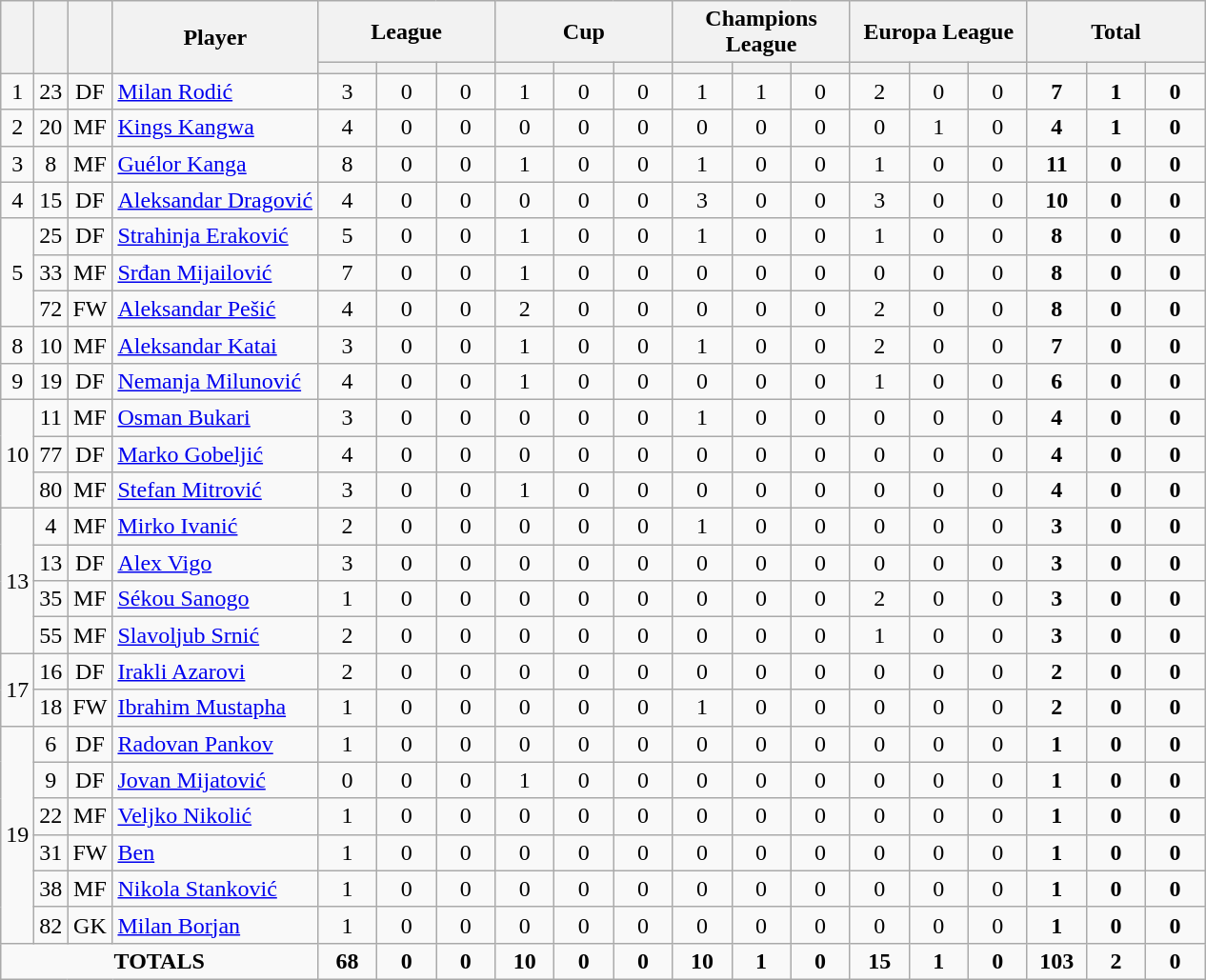<table class="wikitable" style="text-align:center;">
<tr>
<th rowspan="2" !width=15></th>
<th rowspan="2" !width=15></th>
<th rowspan="2" !width=15></th>
<th rowspan="2" !width=120>Player</th>
<th colspan="3">League</th>
<th colspan="3">Cup</th>
<th colspan="3">Champions League</th>
<th colspan="3">Europa League</th>
<th colspan="3">Total</th>
</tr>
<tr>
<th width=34; background:#fe9;"></th>
<th width=34; background:#fe9;"></th>
<th width=34; background:#ff8888;"></th>
<th width=34; background:#fe9;"></th>
<th width=34; background:#fe9;"></th>
<th width=34; background:#ff8888;"></th>
<th width=34; background:#fe9;"></th>
<th width=34; background:#fe9;"></th>
<th width=34; background:#ff8888;"></th>
<th width=34; background:#fe9;"></th>
<th width=34; background:#fe9;"></th>
<th width=34; background:#ff8888;"></th>
<th width=34; background:#fe9;"></th>
<th width=34; background:#fe9;"></th>
<th width=34; background:#ff8888;"></th>
</tr>
<tr>
<td>1</td>
<td>23</td>
<td>DF</td>
<td align=left> <a href='#'>Milan Rodić</a></td>
<td>3</td>
<td>0</td>
<td>0</td>
<td>1</td>
<td>0</td>
<td>0</td>
<td>1</td>
<td>1</td>
<td>0</td>
<td>2</td>
<td>0</td>
<td>0</td>
<td><strong>7</strong></td>
<td><strong>1</strong></td>
<td><strong>0</strong></td>
</tr>
<tr>
<td>2</td>
<td>20</td>
<td>MF</td>
<td align=left> <a href='#'>Kings Kangwa</a></td>
<td>4</td>
<td>0</td>
<td>0</td>
<td>0</td>
<td>0</td>
<td>0</td>
<td>0</td>
<td>0</td>
<td>0</td>
<td>0</td>
<td>1</td>
<td>0</td>
<td><strong>4</strong></td>
<td><strong>1</strong></td>
<td><strong>0</strong></td>
</tr>
<tr>
<td>3</td>
<td>8</td>
<td>MF</td>
<td align=left> <a href='#'>Guélor Kanga</a></td>
<td>8</td>
<td>0</td>
<td>0</td>
<td>1</td>
<td>0</td>
<td>0</td>
<td>1</td>
<td>0</td>
<td>0</td>
<td>1</td>
<td>0</td>
<td>0</td>
<td><strong>11</strong></td>
<td><strong>0</strong></td>
<td><strong>0</strong></td>
</tr>
<tr>
<td>4</td>
<td>15</td>
<td>DF</td>
<td align=left> <a href='#'>Aleksandar Dragović</a></td>
<td>4</td>
<td>0</td>
<td>0</td>
<td>0</td>
<td>0</td>
<td>0</td>
<td>3</td>
<td>0</td>
<td>0</td>
<td>3</td>
<td>0</td>
<td>0</td>
<td><strong>10</strong></td>
<td><strong>0</strong></td>
<td><strong>0</strong></td>
</tr>
<tr>
<td rowspan=3>5</td>
<td>25</td>
<td>DF</td>
<td align=left> <a href='#'>Strahinja Eraković</a></td>
<td>5</td>
<td>0</td>
<td>0</td>
<td>1</td>
<td>0</td>
<td>0</td>
<td>1</td>
<td>0</td>
<td>0</td>
<td>1</td>
<td>0</td>
<td>0</td>
<td><strong>8</strong></td>
<td><strong>0</strong></td>
<td><strong>0</strong></td>
</tr>
<tr>
<td>33</td>
<td>MF</td>
<td align=left> <a href='#'>Srđan Mijailović</a></td>
<td>7</td>
<td>0</td>
<td>0</td>
<td>1</td>
<td>0</td>
<td>0</td>
<td>0</td>
<td>0</td>
<td>0</td>
<td>0</td>
<td>0</td>
<td>0</td>
<td><strong>8</strong></td>
<td><strong>0</strong></td>
<td><strong>0</strong></td>
</tr>
<tr>
<td>72</td>
<td>FW</td>
<td align=left> <a href='#'>Aleksandar Pešić</a></td>
<td>4</td>
<td>0</td>
<td>0</td>
<td>2</td>
<td>0</td>
<td>0</td>
<td>0</td>
<td>0</td>
<td>0</td>
<td>2</td>
<td>0</td>
<td>0</td>
<td><strong>8</strong></td>
<td><strong>0</strong></td>
<td><strong>0</strong></td>
</tr>
<tr>
<td>8</td>
<td>10</td>
<td>MF</td>
<td align=left> <a href='#'>Aleksandar Katai</a></td>
<td>3</td>
<td>0</td>
<td>0</td>
<td>1</td>
<td>0</td>
<td>0</td>
<td>1</td>
<td>0</td>
<td>0</td>
<td>2</td>
<td>0</td>
<td>0</td>
<td><strong>7</strong></td>
<td><strong>0</strong></td>
<td><strong>0</strong></td>
</tr>
<tr>
<td>9</td>
<td>19</td>
<td>DF</td>
<td align=left> <a href='#'>Nemanja Milunović</a></td>
<td>4</td>
<td>0</td>
<td>0</td>
<td>1</td>
<td>0</td>
<td>0</td>
<td>0</td>
<td>0</td>
<td>0</td>
<td>1</td>
<td>0</td>
<td>0</td>
<td><strong>6</strong></td>
<td><strong>0</strong></td>
<td><strong>0</strong></td>
</tr>
<tr>
<td rowspan=3>10</td>
<td>11</td>
<td>MF</td>
<td align=left> <a href='#'>Osman Bukari</a></td>
<td>3</td>
<td>0</td>
<td>0</td>
<td>0</td>
<td>0</td>
<td>0</td>
<td>1</td>
<td>0</td>
<td>0</td>
<td>0</td>
<td>0</td>
<td>0</td>
<td><strong>4</strong></td>
<td><strong>0</strong></td>
<td><strong>0</strong></td>
</tr>
<tr>
<td>77</td>
<td>DF</td>
<td align=left> <a href='#'>Marko Gobeljić</a></td>
<td>4</td>
<td>0</td>
<td>0</td>
<td>0</td>
<td>0</td>
<td>0</td>
<td>0</td>
<td>0</td>
<td>0</td>
<td>0</td>
<td>0</td>
<td>0</td>
<td><strong>4</strong></td>
<td><strong>0</strong></td>
<td><strong>0</strong></td>
</tr>
<tr>
<td>80</td>
<td>MF</td>
<td align=left> <a href='#'>Stefan Mitrović</a></td>
<td>3</td>
<td>0</td>
<td>0</td>
<td>1</td>
<td>0</td>
<td>0</td>
<td>0</td>
<td>0</td>
<td>0</td>
<td>0</td>
<td>0</td>
<td>0</td>
<td><strong>4</strong></td>
<td><strong>0</strong></td>
<td><strong>0</strong></td>
</tr>
<tr>
<td rowspan=4>13</td>
<td>4</td>
<td>MF</td>
<td align=left> <a href='#'>Mirko Ivanić</a></td>
<td>2</td>
<td>0</td>
<td>0</td>
<td>0</td>
<td>0</td>
<td>0</td>
<td>1</td>
<td>0</td>
<td>0</td>
<td>0</td>
<td>0</td>
<td>0</td>
<td><strong>3</strong></td>
<td><strong>0</strong></td>
<td><strong>0</strong></td>
</tr>
<tr>
<td>13</td>
<td>DF</td>
<td align=left> <a href='#'>Alex Vigo</a></td>
<td>3</td>
<td>0</td>
<td>0</td>
<td>0</td>
<td>0</td>
<td>0</td>
<td>0</td>
<td>0</td>
<td>0</td>
<td>0</td>
<td>0</td>
<td>0</td>
<td><strong>3</strong></td>
<td><strong>0</strong></td>
<td><strong>0</strong></td>
</tr>
<tr>
<td>35</td>
<td>MF</td>
<td align=left> <a href='#'>Sékou Sanogo</a></td>
<td>1</td>
<td>0</td>
<td>0</td>
<td>0</td>
<td>0</td>
<td>0</td>
<td>0</td>
<td>0</td>
<td>0</td>
<td>2</td>
<td>0</td>
<td>0</td>
<td><strong>3</strong></td>
<td><strong>0</strong></td>
<td><strong>0</strong></td>
</tr>
<tr>
<td>55</td>
<td>MF</td>
<td align=left> <a href='#'>Slavoljub Srnić</a></td>
<td>2</td>
<td>0</td>
<td>0</td>
<td>0</td>
<td>0</td>
<td>0</td>
<td>0</td>
<td>0</td>
<td>0</td>
<td>1</td>
<td>0</td>
<td>0</td>
<td><strong>3</strong></td>
<td><strong>0</strong></td>
<td><strong>0</strong></td>
</tr>
<tr>
<td rowspan=2>17</td>
<td>16</td>
<td>DF</td>
<td align=left> <a href='#'>Irakli Azarovi</a></td>
<td>2</td>
<td>0</td>
<td>0</td>
<td>0</td>
<td>0</td>
<td>0</td>
<td>0</td>
<td>0</td>
<td>0</td>
<td>0</td>
<td>0</td>
<td>0</td>
<td><strong>2</strong></td>
<td><strong>0</strong></td>
<td><strong>0</strong></td>
</tr>
<tr>
<td>18</td>
<td>FW</td>
<td align=left> <a href='#'>Ibrahim Mustapha</a></td>
<td>1</td>
<td>0</td>
<td>0</td>
<td>0</td>
<td>0</td>
<td>0</td>
<td>1</td>
<td>0</td>
<td>0</td>
<td>0</td>
<td>0</td>
<td>0</td>
<td><strong>2</strong></td>
<td><strong>0</strong></td>
<td><strong>0</strong></td>
</tr>
<tr>
<td rowspan=6>19</td>
<td>6</td>
<td>DF</td>
<td align=left> <a href='#'>Radovan Pankov</a></td>
<td>1</td>
<td>0</td>
<td>0</td>
<td>0</td>
<td>0</td>
<td>0</td>
<td>0</td>
<td>0</td>
<td>0</td>
<td>0</td>
<td>0</td>
<td>0</td>
<td><strong>1</strong></td>
<td><strong>0</strong></td>
<td><strong>0</strong></td>
</tr>
<tr>
<td>9</td>
<td>DF</td>
<td align=left> <a href='#'>Jovan Mijatović</a></td>
<td>0</td>
<td>0</td>
<td>0</td>
<td>1</td>
<td>0</td>
<td>0</td>
<td>0</td>
<td>0</td>
<td>0</td>
<td>0</td>
<td>0</td>
<td>0</td>
<td><strong>1</strong></td>
<td><strong>0</strong></td>
<td><strong>0</strong></td>
</tr>
<tr>
<td>22</td>
<td>MF</td>
<td align=left> <a href='#'>Veljko Nikolić</a></td>
<td>1</td>
<td>0</td>
<td>0</td>
<td>0</td>
<td>0</td>
<td>0</td>
<td>0</td>
<td>0</td>
<td>0</td>
<td>0</td>
<td>0</td>
<td>0</td>
<td><strong>1</strong></td>
<td><strong>0</strong></td>
<td><strong>0</strong></td>
</tr>
<tr>
<td>31</td>
<td>FW</td>
<td align=left> <a href='#'>Ben</a></td>
<td>1</td>
<td>0</td>
<td>0</td>
<td>0</td>
<td>0</td>
<td>0</td>
<td>0</td>
<td>0</td>
<td>0</td>
<td>0</td>
<td>0</td>
<td>0</td>
<td><strong>1</strong></td>
<td><strong>0</strong></td>
<td><strong>0</strong></td>
</tr>
<tr>
<td>38</td>
<td>MF</td>
<td align=left> <a href='#'>Nikola Stanković</a></td>
<td>1</td>
<td>0</td>
<td>0</td>
<td>0</td>
<td>0</td>
<td>0</td>
<td>0</td>
<td>0</td>
<td>0</td>
<td>0</td>
<td>0</td>
<td>0</td>
<td><strong>1</strong></td>
<td><strong>0</strong></td>
<td><strong>0</strong></td>
</tr>
<tr>
<td>82</td>
<td>GK</td>
<td align=left> <a href='#'>Milan Borjan</a></td>
<td>1</td>
<td>0</td>
<td>0</td>
<td>0</td>
<td>0</td>
<td>0</td>
<td>0</td>
<td>0</td>
<td>0</td>
<td>0</td>
<td>0</td>
<td>0</td>
<td><strong>1</strong></td>
<td><strong>0</strong></td>
<td><strong>0</strong></td>
</tr>
<tr>
<td colspan=4><strong>TOTALS</strong></td>
<td><strong>68</strong></td>
<td><strong>0</strong></td>
<td><strong>0</strong></td>
<td><strong>10</strong></td>
<td><strong>0</strong></td>
<td><strong>0</strong></td>
<td><strong>10</strong></td>
<td><strong>1</strong></td>
<td><strong>0</strong></td>
<td><strong>15</strong></td>
<td><strong>1</strong></td>
<td><strong>0</strong></td>
<td><strong>103</strong></td>
<td><strong>2</strong></td>
<td><strong>0</strong></td>
</tr>
</table>
